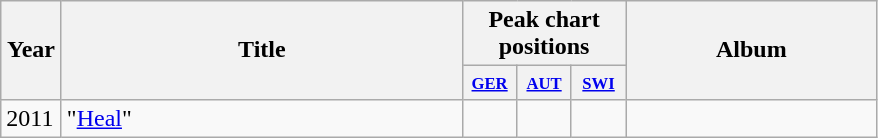<table class="wikitable">
<tr>
<th rowspan="2" width="33">Year</th>
<th rowspan="2" width="260">Title</th>
<th colspan="3">Peak chart positions</th>
<th rowspan="2" width="160">Album</th>
</tr>
<tr style="font-size:smaller;">
<th width="30"><small><a href='#'>GER</a></small></th>
<th width="30"><small><a href='#'>AUT</a></small></th>
<th width="30"><small><a href='#'>SWI</a></small></th>
</tr>
<tr>
<td align="left" rowspan="2">2011</td>
<td>"<a href='#'>Heal</a>"</td>
<td></td>
<td></td>
<td></td>
<td rowspan="2"></td>
</tr>
</table>
